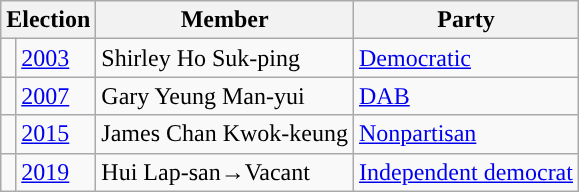<table class="wikitable">
<tr>
<th colspan="2">Election</th>
<th>Member</th>
<th>Party</th>
</tr>
<tr>
<td style="color:inherit;background-color: "></td>
<td><a href='#'>2003</a></td>
<td>Shirley Ho Suk-ping</td>
<td><a href='#'>Democratic</a></td>
</tr>
<tr>
<td style="color:inherit;background-color: "></td>
<td><a href='#'>2007</a></td>
<td>Gary Yeung Man-yui</td>
<td><a href='#'>DAB</a></td>
</tr>
<tr>
<td style="color:inherit;background:"></td>
<td><a href='#'>2015</a></td>
<td>James Chan Kwok-keung</td>
<td><a href='#'>Nonpartisan</a></td>
</tr>
<tr>
<td style="color:inherit;background:"></td>
<td><a href='#'>2019</a></td>
<td>Hui Lap-san→Vacant</td>
<td><a href='#'>Independent democrat</a></td>
</tr>
</table>
